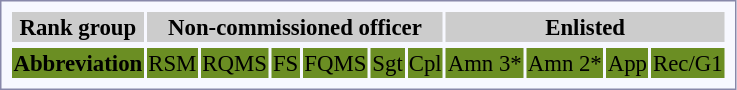<table style="border:1px solid #8888aa; background-color:#f7f8ff; padding:5px; font-size:95%; margin: 0px 12px 12px 0px;">
<tr style="background-color:#CCCCCC; text-align:center;">
<th>Rank group</th>
<th colspan=26>Non-commissioned officer</th>
<th colspan=10>Enlisted</th>
</tr>
<tr style="text-align:center;">
</tr>
<tr bgcolor="#6B8E23" align ="center">
<td><strong>Abbreviation</strong></td>
<td colspan=6>RSM</td>
<td colspan=2>RQMS</td>
<td colspan=2>FS</td>
<td colspan=6>FQMS</td>
<td colspan=6>Sgt</td>
<td colspan=4>Cpl</td>
<td colspan=2>Amn 3*</td>
<td colspan=6>Amn 2*</td>
<td colspan=1>App</td>
<td colspan=1>Rec/G1</td>
</tr>
</table>
